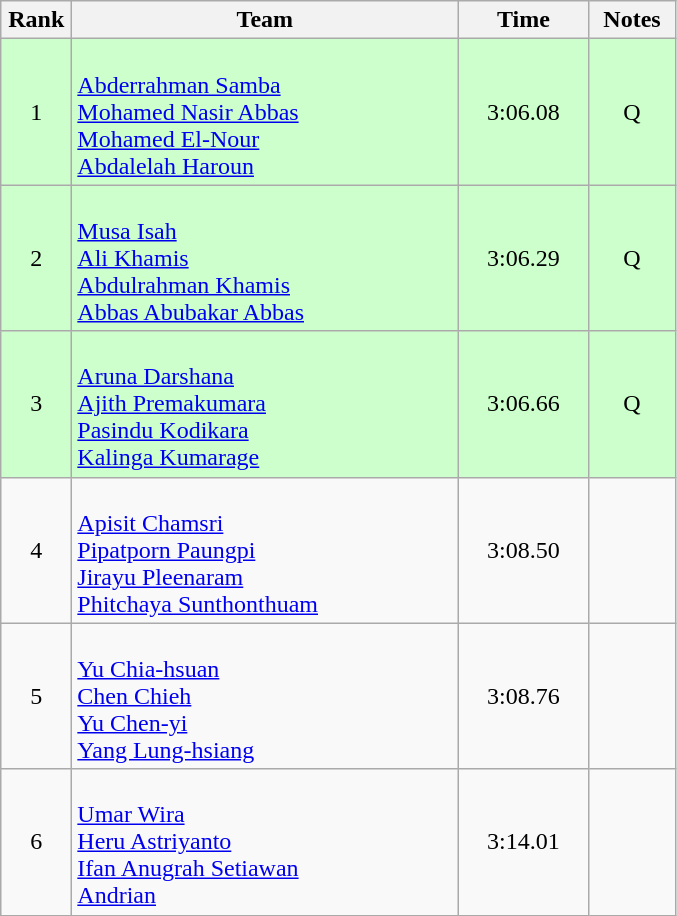<table class="wikitable" style="text-align:center">
<tr>
<th width=40>Rank</th>
<th width=250>Team</th>
<th width=80>Time</th>
<th width=50>Notes</th>
</tr>
<tr bgcolor=ccffcc>
<td>1</td>
<td align="left"><br><a href='#'>Abderrahman Samba</a><br><a href='#'>Mohamed Nasir Abbas</a><br><a href='#'>Mohamed El-Nour</a><br><a href='#'>Abdalelah Haroun</a></td>
<td>3:06.08</td>
<td>Q</td>
</tr>
<tr bgcolor=ccffcc>
<td>2</td>
<td align="left"><br><a href='#'>Musa Isah</a><br><a href='#'>Ali Khamis</a><br><a href='#'>Abdulrahman Khamis</a><br><a href='#'>Abbas Abubakar Abbas</a></td>
<td>3:06.29</td>
<td>Q</td>
</tr>
<tr bgcolor=ccffcc>
<td>3</td>
<td align="left"><br><a href='#'>Aruna Darshana</a><br><a href='#'>Ajith Premakumara</a><br><a href='#'>Pasindu Kodikara</a><br><a href='#'>Kalinga Kumarage</a></td>
<td>3:06.66</td>
<td>Q</td>
</tr>
<tr>
<td>4</td>
<td align="left"><br><a href='#'>Apisit Chamsri</a><br><a href='#'>Pipatporn Paungpi</a><br><a href='#'>Jirayu Pleenaram</a><br><a href='#'>Phitchaya Sunthonthuam</a></td>
<td>3:08.50</td>
<td></td>
</tr>
<tr>
<td>5</td>
<td align="left"><br><a href='#'>Yu Chia-hsuan</a><br><a href='#'>Chen Chieh</a><br><a href='#'>Yu Chen-yi</a><br><a href='#'>Yang Lung-hsiang</a></td>
<td>3:08.76</td>
<td></td>
</tr>
<tr>
<td>6</td>
<td align="left"><br><a href='#'>Umar Wira</a><br><a href='#'>Heru Astriyanto</a><br><a href='#'>Ifan Anugrah Setiawan</a><br><a href='#'>Andrian</a></td>
<td>3:14.01</td>
<td></td>
</tr>
</table>
